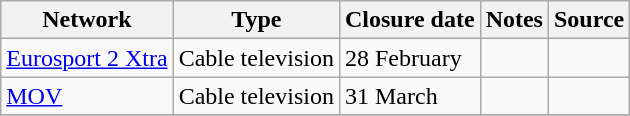<table class="wikitable sortable">
<tr>
<th>Network</th>
<th>Type</th>
<th>Closure date</th>
<th>Notes</th>
<th>Source</th>
</tr>
<tr>
<td><a href='#'>Eurosport 2 Xtra</a></td>
<td>Cable television</td>
<td>28 February</td>
<td></td>
<td></td>
</tr>
<tr>
<td><a href='#'>MOV</a></td>
<td>Cable television</td>
<td>31 March</td>
<td></td>
<td></td>
</tr>
<tr>
</tr>
</table>
